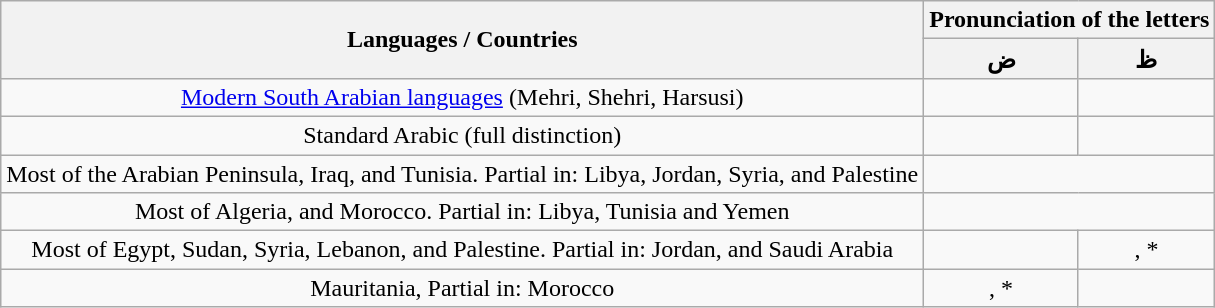<table class="wikitable" style="text-align: center;">
<tr>
<th rowspan="2">Languages / Countries</th>
<th colspan="2">Pronunciation of the letters</th>
</tr>
<tr>
<th>ض</th>
<th>ظ</th>
</tr>
<tr>
<td><a href='#'>Modern South Arabian languages</a> (Mehri, Shehri, Harsusi)</td>
<td></td>
<td></td>
</tr>
<tr>
<td>Standard Arabic (full distinction)</td>
<td></td>
<td></td>
</tr>
<tr>
<td>Most of the Arabian Peninsula, Iraq, and Tunisia. Partial in: Libya, Jordan, Syria, and Palestine</td>
<td colspan="2"></td>
</tr>
<tr>
<td>Most of Algeria, and Morocco. Partial in: Libya, Tunisia and Yemen</td>
<td colspan="2"></td>
</tr>
<tr>
<td>Most of Egypt, Sudan, Syria, Lebanon, and Palestine. Partial in: Jordan, and Saudi Arabia</td>
<td></td>
<td>, *</td>
</tr>
<tr>
<td>Mauritania, Partial in: Morocco</td>
<td>, *</td>
<td></td>
</tr>
</table>
